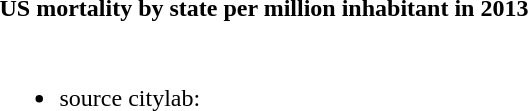<table>
<tr>
<th>US mortality by state per million inhabitant in 2013</th>
<th></th>
</tr>
<tr>
<td></td>
</tr>
<tr>
<td colspan=2><br><ul><li>source citylab:</li></ul></td>
</tr>
</table>
